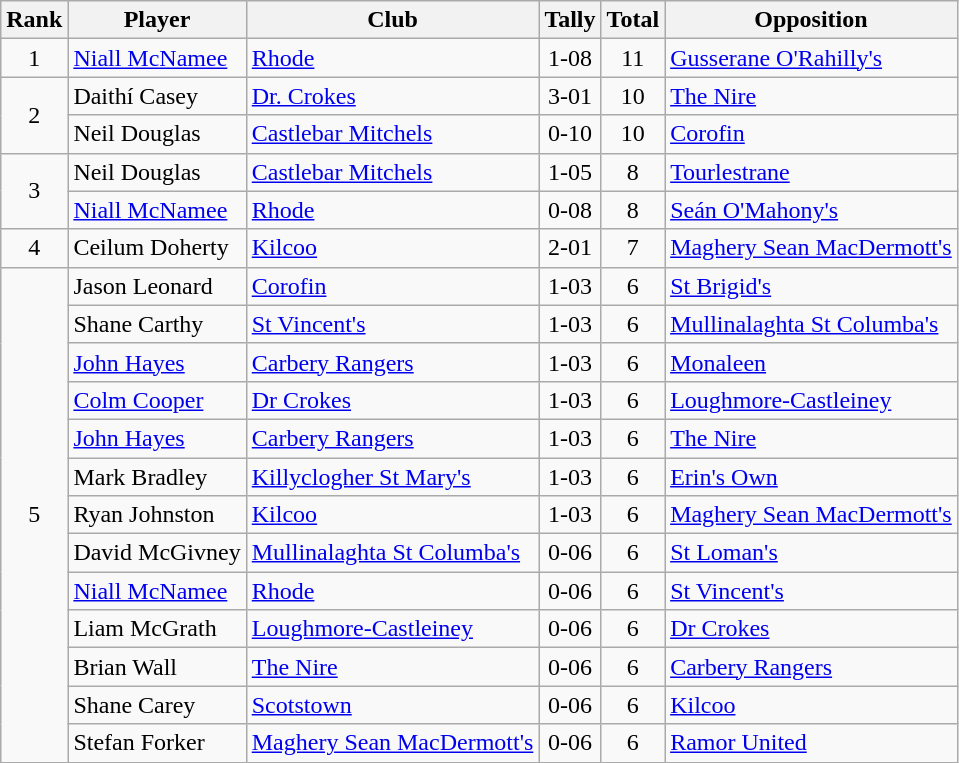<table class="wikitable">
<tr>
<th>Rank</th>
<th>Player</th>
<th>Club</th>
<th>Tally</th>
<th>Total</th>
<th>Opposition</th>
</tr>
<tr>
<td rowspan="1" style="text-align:center;">1</td>
<td><a href='#'>Niall McNamee</a></td>
<td><a href='#'>Rhode</a></td>
<td align=center>1-08</td>
<td align=center>11</td>
<td><a href='#'>Gusserane O'Rahilly's</a></td>
</tr>
<tr>
<td rowspan="2" style="text-align:center;">2</td>
<td>Daithí Casey</td>
<td><a href='#'>Dr. Crokes</a></td>
<td align=center>3-01</td>
<td align=center>10</td>
<td><a href='#'>The Nire</a></td>
</tr>
<tr>
<td>Neil Douglas</td>
<td><a href='#'>Castlebar Mitchels</a></td>
<td align=center>0-10</td>
<td align=center>10</td>
<td><a href='#'>Corofin</a></td>
</tr>
<tr>
<td rowspan="2" style="text-align:center;">3</td>
<td>Neil Douglas</td>
<td><a href='#'>Castlebar Mitchels</a></td>
<td align=center>1-05</td>
<td align=center>8</td>
<td><a href='#'>Tourlestrane</a></td>
</tr>
<tr>
<td><a href='#'>Niall McNamee</a></td>
<td><a href='#'>Rhode</a></td>
<td align=center>0-08</td>
<td align=center>8</td>
<td><a href='#'>Seán O'Mahony's</a></td>
</tr>
<tr>
<td rowspan="1" style="text-align:center;">4</td>
<td>Ceilum Doherty</td>
<td><a href='#'>Kilcoo</a></td>
<td align=center>2-01</td>
<td align=center>7</td>
<td><a href='#'>Maghery Sean MacDermott's</a></td>
</tr>
<tr>
<td rowspan="13" style="text-align:center;">5</td>
<td>Jason Leonard</td>
<td><a href='#'>Corofin</a></td>
<td align=center>1-03</td>
<td align=center>6</td>
<td><a href='#'>St Brigid's</a></td>
</tr>
<tr>
<td>Shane Carthy</td>
<td><a href='#'>St Vincent's</a></td>
<td align=center>1-03</td>
<td align=center>6</td>
<td><a href='#'>Mullinalaghta St Columba's</a></td>
</tr>
<tr>
<td><a href='#'>John Hayes</a></td>
<td><a href='#'>Carbery Rangers</a></td>
<td align=center>1-03</td>
<td align=center>6</td>
<td><a href='#'>Monaleen</a></td>
</tr>
<tr>
<td><a href='#'>Colm Cooper</a></td>
<td><a href='#'>Dr Crokes</a></td>
<td align=center>1-03</td>
<td align=center>6</td>
<td><a href='#'>Loughmore-Castleiney</a></td>
</tr>
<tr>
<td><a href='#'>John Hayes</a></td>
<td><a href='#'>Carbery Rangers</a></td>
<td align=center>1-03</td>
<td align=center>6</td>
<td><a href='#'>The Nire</a></td>
</tr>
<tr>
<td>Mark Bradley</td>
<td><a href='#'>Killyclogher St Mary's</a></td>
<td align=center>1-03</td>
<td align=center>6</td>
<td><a href='#'>Erin's Own</a></td>
</tr>
<tr>
<td>Ryan Johnston</td>
<td><a href='#'>Kilcoo</a></td>
<td align=center>1-03</td>
<td align=center>6</td>
<td><a href='#'>Maghery Sean MacDermott's</a></td>
</tr>
<tr>
<td>David McGivney</td>
<td><a href='#'>Mullinalaghta St Columba's</a></td>
<td align=center>0-06</td>
<td align=center>6</td>
<td><a href='#'>St Loman's</a></td>
</tr>
<tr>
<td><a href='#'>Niall McNamee</a></td>
<td><a href='#'>Rhode</a></td>
<td align=center>0-06</td>
<td align=center>6</td>
<td><a href='#'>St Vincent's</a></td>
</tr>
<tr>
<td>Liam McGrath</td>
<td><a href='#'>Loughmore-Castleiney</a></td>
<td align=center>0-06</td>
<td align=center>6</td>
<td><a href='#'>Dr Crokes</a></td>
</tr>
<tr>
<td>Brian Wall</td>
<td><a href='#'>The Nire</a></td>
<td align=center>0-06</td>
<td align=center>6</td>
<td><a href='#'>Carbery Rangers</a></td>
</tr>
<tr>
<td>Shane Carey</td>
<td><a href='#'>Scotstown</a></td>
<td align=center>0-06</td>
<td align=center>6</td>
<td><a href='#'>Kilcoo</a></td>
</tr>
<tr>
<td>Stefan Forker</td>
<td><a href='#'>Maghery Sean MacDermott's</a></td>
<td align=center>0-06</td>
<td align=center>6</td>
<td><a href='#'>Ramor United</a></td>
</tr>
</table>
